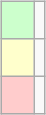<table class="wikitable" style="float:right; font-size:95%">
<tr>
<td style="background:#ccffcc;">    </td>
<td></td>
</tr>
<tr>
<td style="background:#ffffcc;">    </td>
<td></td>
</tr>
<tr>
<td style="background:#ffcccc;">    </td>
<td></td>
</tr>
</table>
